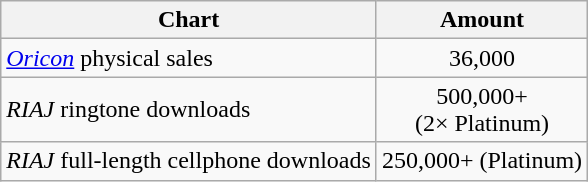<table class="wikitable">
<tr>
<th>Chart</th>
<th>Amount</th>
</tr>
<tr>
<td><em><a href='#'>Oricon</a></em> physical sales</td>
<td align="center">36,000</td>
</tr>
<tr>
<td><em>RIAJ</em> ringtone downloads</td>
<td align="center">500,000+ <br> (2× Platinum)</td>
</tr>
<tr>
<td><em>RIAJ</em> full-length cellphone downloads</td>
<td align="center">250,000+ (Platinum)</td>
</tr>
</table>
